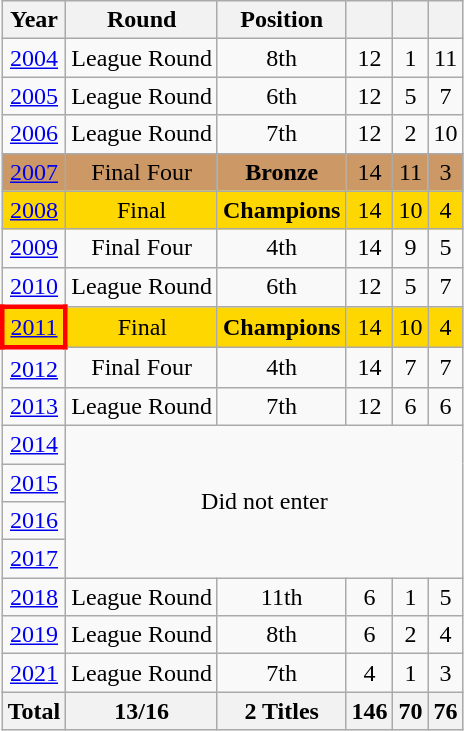<table class="wikitable" style="text-align: center;">
<tr>
<th>Year</th>
<th>Round</th>
<th>Position</th>
<th></th>
<th></th>
<th></th>
</tr>
<tr>
<td> <a href='#'>2004</a></td>
<td>League Round</td>
<td>8th</td>
<td>12</td>
<td>1</td>
<td>11</td>
</tr>
<tr>
<td> <a href='#'>2005</a></td>
<td>League Round</td>
<td>6th</td>
<td>12</td>
<td>5</td>
<td>7</td>
</tr>
<tr>
<td> <a href='#'>2006</a></td>
<td>League Round</td>
<td>7th</td>
<td>12</td>
<td>2</td>
<td>10</td>
</tr>
<tr bgcolor="cc9966">
<td> <a href='#'>2007</a></td>
<td>Final Four</td>
<td><strong>Bronze</strong></td>
<td>14</td>
<td>11</td>
<td>3</td>
</tr>
<tr bgcolor="gold">
<td> <a href='#'>2008</a></td>
<td>Final</td>
<td><strong>Champions</strong></td>
<td>14</td>
<td>10</td>
<td>4</td>
</tr>
<tr>
<td> <a href='#'>2009</a></td>
<td>Final Four</td>
<td>4th</td>
<td>14</td>
<td>9</td>
<td>5</td>
</tr>
<tr>
<td> <a href='#'>2010</a></td>
<td>League Round</td>
<td>6th</td>
<td>12</td>
<td>5</td>
<td>7</td>
</tr>
<tr bgcolor=gold>
<td style="border: 3px solid red"> <a href='#'>2011</a></td>
<td>Final</td>
<td><strong>Champions</strong></td>
<td>14</td>
<td>10</td>
<td>4</td>
</tr>
<tr>
<td> <a href='#'>2012</a></td>
<td>Final Four</td>
<td>4th</td>
<td>14</td>
<td>7</td>
<td>7</td>
</tr>
<tr>
<td> <a href='#'>2013</a></td>
<td>League Round</td>
<td>7th</td>
<td>12</td>
<td>6</td>
<td>6</td>
</tr>
<tr>
<td> <a href='#'>2014</a></td>
<td colspan=5 rowspan=4>Did not enter</td>
</tr>
<tr>
<td> <a href='#'>2015</a></td>
</tr>
<tr>
<td> <a href='#'>2016</a></td>
</tr>
<tr>
<td> <a href='#'>2017</a></td>
</tr>
<tr>
<td> <a href='#'>2018</a></td>
<td>League Round</td>
<td>11th</td>
<td>6</td>
<td>1</td>
<td>5</td>
</tr>
<tr>
<td> <a href='#'>2019</a></td>
<td>League Round</td>
<td>8th</td>
<td>6</td>
<td>2</td>
<td>4</td>
</tr>
<tr>
<td> <a href='#'>2021</a></td>
<td>League Round</td>
<td>7th</td>
<td>4</td>
<td>1</td>
<td>3</td>
</tr>
<tr>
<th>Total</th>
<th>13/16</th>
<th>2 Titles</th>
<th>146</th>
<th>70</th>
<th>76</th>
</tr>
</table>
